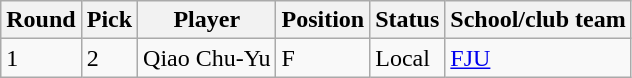<table class="wikitable">
<tr>
<th>Round</th>
<th>Pick</th>
<th>Player</th>
<th>Position</th>
<th>Status</th>
<th>School/club team</th>
</tr>
<tr>
<td>1</td>
<td>2</td>
<td>Qiao Chu-Yu</td>
<td>F</td>
<td>Local</td>
<td><a href='#'>FJU</a></td>
</tr>
</table>
